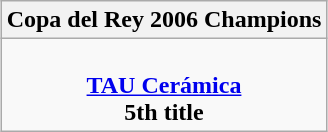<table class=wikitable style="text-align:center; margin:auto">
<tr>
<th>Copa del Rey 2006 Champions</th>
</tr>
<tr>
<td><br> <strong><a href='#'>TAU Cerámica</a></strong> <br> <strong>5th title</strong></td>
</tr>
</table>
